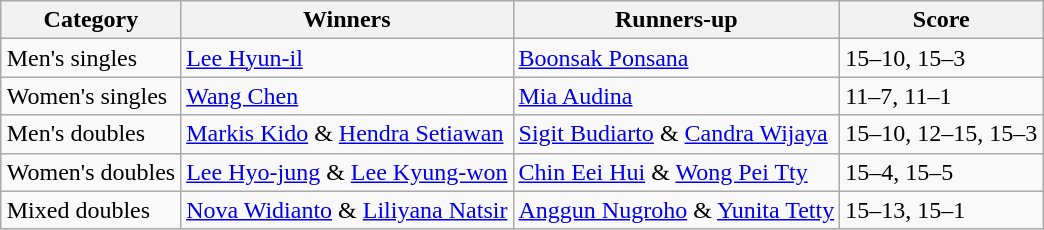<table class=wikitable style="margin:auto;">
<tr>
<th>Category</th>
<th>Winners</th>
<th>Runners-up</th>
<th>Score</th>
</tr>
<tr>
<td>Men's singles</td>
<td> <a href='#'>Lee Hyun-il</a></td>
<td> <a href='#'>Boonsak Ponsana</a></td>
<td>15–10, 15–3</td>
</tr>
<tr>
<td>Women's singles</td>
<td> <a href='#'>Wang Chen</a></td>
<td> <a href='#'>Mia Audina</a></td>
<td>11–7, 11–1</td>
</tr>
<tr>
<td>Men's doubles</td>
<td> <a href='#'>Markis Kido</a> & <a href='#'>Hendra Setiawan</a></td>
<td> <a href='#'>Sigit Budiarto</a> & <a href='#'>Candra Wijaya</a></td>
<td>15–10, 12–15, 15–3</td>
</tr>
<tr>
<td>Women's doubles</td>
<td> <a href='#'>Lee Hyo-jung</a> & <a href='#'>Lee Kyung-won</a></td>
<td> <a href='#'>Chin Eei Hui</a> & <a href='#'>Wong Pei Tty</a></td>
<td>15–4, 15–5</td>
</tr>
<tr>
<td>Mixed doubles</td>
<td> <a href='#'>Nova Widianto</a> & <a href='#'>Liliyana Natsir</a></td>
<td> <a href='#'>Anggun Nugroho</a> & <a href='#'>Yunita Tetty</a></td>
<td>15–13, 15–1</td>
</tr>
</table>
